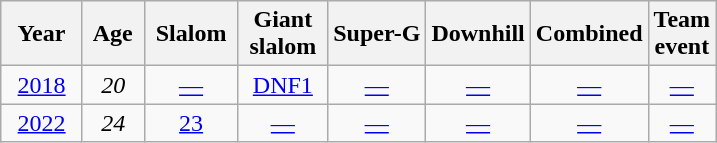<table class=wikitable style="text-align:center">
<tr>
<th>  Year  </th>
<th> Age </th>
<th> Slalom </th>
<th> Giant <br> slalom </th>
<th>Super-G</th>
<th>Downhill</th>
<th>Combined</th>
<th>Team<br>event</th>
</tr>
<tr>
<td><a href='#'>2018</a></td>
<td><em>20</em></td>
<td><a href='#'>—</a></td>
<td><a href='#'>DNF1</a></td>
<td><a href='#'>—</a></td>
<td><a href='#'>—</a></td>
<td><a href='#'>—</a></td>
<td><a href='#'>—</a></td>
</tr>
<tr>
<td><a href='#'>2022</a></td>
<td><em>24</em></td>
<td><a href='#'>23</a></td>
<td><a href='#'>—</a></td>
<td><a href='#'>—</a></td>
<td><a href='#'>—</a></td>
<td><a href='#'>—</a></td>
<td><a href='#'>—</a></td>
</tr>
</table>
